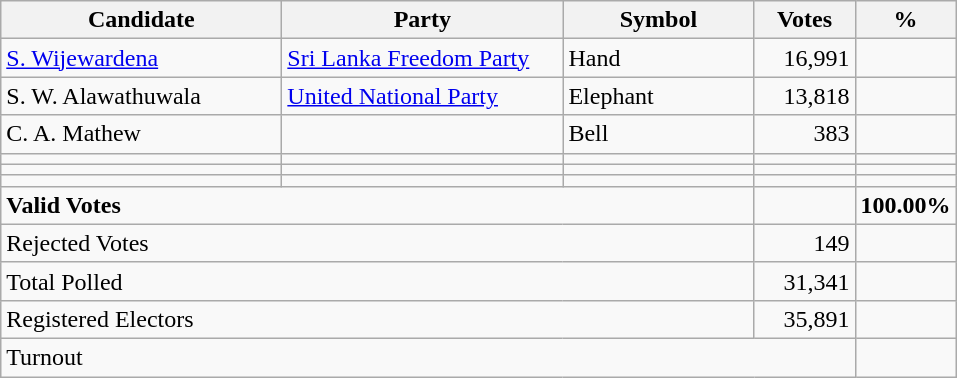<table class="wikitable" border="1" style="text-align:right;">
<tr>
<th align=left width="180">Candidate</th>
<th align=left width="180">Party</th>
<th align=left width="120">Symbol</th>
<th align=left width="60">Votes</th>
<th align=left width="60">%</th>
</tr>
<tr>
<td align=left><a href='#'>S. Wijewardena</a></td>
<td align=left><a href='#'>Sri Lanka Freedom Party</a></td>
<td align=left>Hand</td>
<td>16,991</td>
<td></td>
</tr>
<tr>
<td align=left>S. W. Alawathuwala</td>
<td align=left><a href='#'>United National Party</a></td>
<td align=left>Elephant</td>
<td>13,818</td>
<td></td>
</tr>
<tr>
<td align=left>C. A. Mathew</td>
<td align=left></td>
<td align=left>Bell</td>
<td>383</td>
<td></td>
</tr>
<tr>
<td align=left></td>
<td align=left></td>
<td></td>
<td></td>
<td></td>
</tr>
<tr>
<td align=left></td>
<td align=left></td>
<td></td>
<td></td>
<td></td>
</tr>
<tr>
<td align=left></td>
<td align=left></td>
<td></td>
<td></td>
<td></td>
</tr>
<tr>
<td align=left colspan=3><strong>Valid Votes</strong></td>
<td><strong> </strong></td>
<td><strong>100.00%</strong></td>
</tr>
<tr>
<td align=left colspan=3>Rejected Votes</td>
<td>149</td>
<td></td>
</tr>
<tr>
<td align=left colspan=3>Total Polled</td>
<td>31,341</td>
<td></td>
</tr>
<tr>
<td align=left colspan=3>Registered Electors</td>
<td>35,891</td>
<td></td>
</tr>
<tr>
<td align=left colspan=4>Turnout</td>
<td></td>
</tr>
</table>
